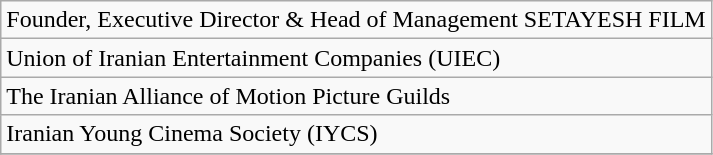<table class="wikitable">
<tr>
<td>Founder, Executive Director & Head of Management SETAYESH FILM</td>
</tr>
<tr>
<td>Union of Iranian Entertainment Companies (UIEC)</td>
</tr>
<tr>
<td>The Iranian Alliance of Motion Picture Guilds </td>
</tr>
<tr>
<td>Iranian Young Cinema Society (IYCS)</td>
</tr>
<tr>
</tr>
</table>
